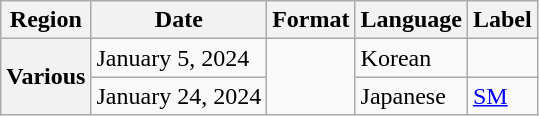<table class="wikitable plainrowheaders">
<tr>
<th scope="col">Region</th>
<th scope="col">Date</th>
<th scope="col">Format</th>
<th scope="col">Language</th>
<th scope="col">Label</th>
</tr>
<tr>
<th scope="row" rowspan="2">Various</th>
<td>January 5, 2024</td>
<td rowspan="2"></td>
<td>Korean</td>
<td></td>
</tr>
<tr>
<td>January 24, 2024</td>
<td>Japanese</td>
<td><a href='#'>SM</a></td>
</tr>
</table>
